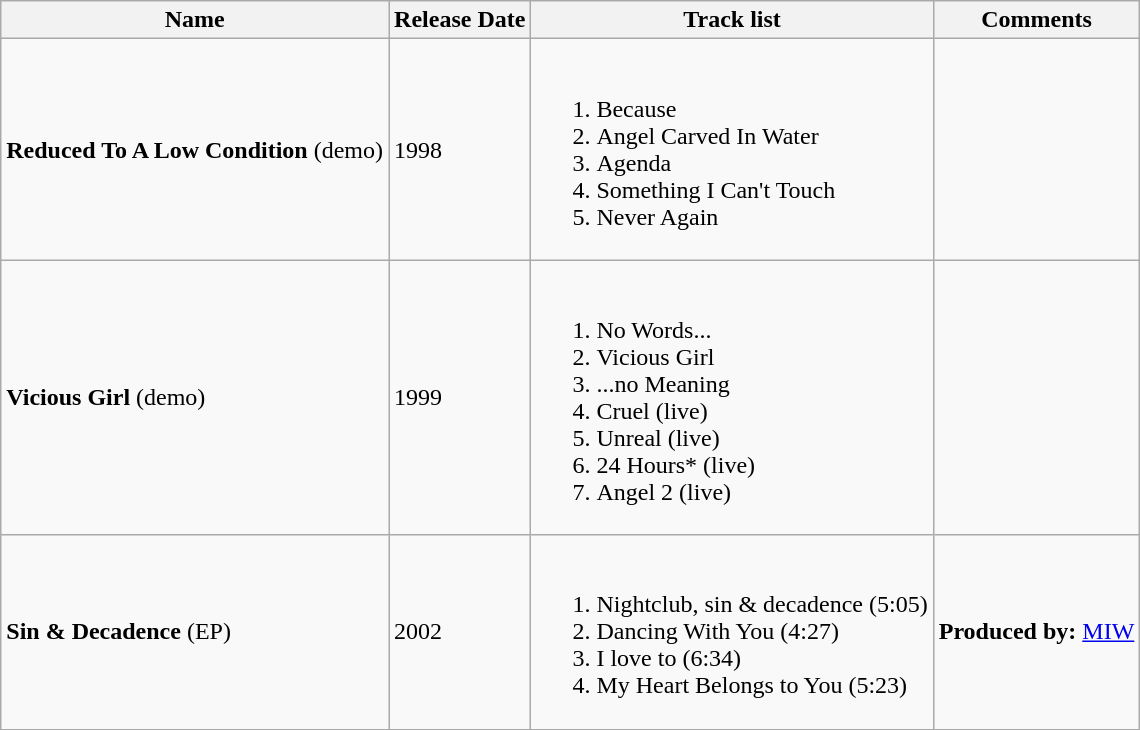<table class="wikitable">
<tr>
<th>Name</th>
<th>Release Date</th>
<th>Track list</th>
<th>Comments</th>
</tr>
<tr>
<td><strong>Reduced To A Low Condition</strong> (demo)</td>
<td>1998</td>
<td><br><ol><li>Because</li><li>Angel Carved In Water</li><li>Agenda</li><li>Something I Can't Touch</li><li>Never Again</li></ol></td>
<td></td>
</tr>
<tr>
<td><strong>Vicious Girl</strong> (demo)</td>
<td>1999</td>
<td><br><ol><li>No Words...</li><li>Vicious Girl</li><li>...no Meaning</li><li>Cruel (live)</li><li>Unreal (live)</li><li>24 Hours* (live)</li><li>Angel 2 (live)</li></ol></td>
<td></td>
</tr>
<tr>
<td><strong>Sin & Decadence</strong> (EP)</td>
<td>2002</td>
<td><br><ol><li>Nightclub, sin & decadence (5:05)</li><li>Dancing With You (4:27)</li><li>I love to (6:34)</li><li>My Heart Belongs to You (5:23)</li></ol></td>
<td><strong>Produced by:</strong> <a href='#'>MIW</a></td>
</tr>
</table>
